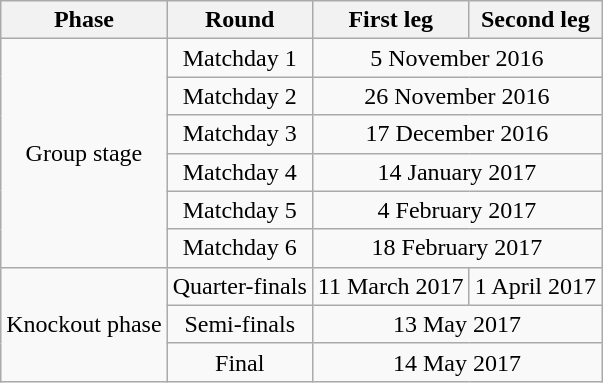<table class="wikitable" style="text-align:center">
<tr>
<th>Phase</th>
<th>Round</th>
<th>First leg</th>
<th>Second leg</th>
</tr>
<tr>
<td rowspan=6>Group stage</td>
<td>Matchday 1</td>
<td colspan=2>5 November 2016</td>
</tr>
<tr>
<td>Matchday 2</td>
<td colspan=2>26 November 2016</td>
</tr>
<tr>
<td>Matchday 3</td>
<td colspan=2>17 December 2016</td>
</tr>
<tr>
<td>Matchday 4</td>
<td colspan=2>14 January 2017</td>
</tr>
<tr>
<td>Matchday 5</td>
<td colspan=2>4 February 2017</td>
</tr>
<tr>
<td>Matchday 6</td>
<td colspan=2>18 February 2017</td>
</tr>
<tr>
<td rowspan=3>Knockout phase</td>
<td>Quarter-finals</td>
<td>11 March 2017</td>
<td>1 April 2017</td>
</tr>
<tr>
<td>Semi-finals</td>
<td colspan=2>13 May 2017</td>
</tr>
<tr>
<td>Final</td>
<td colspan=2>14 May 2017</td>
</tr>
</table>
